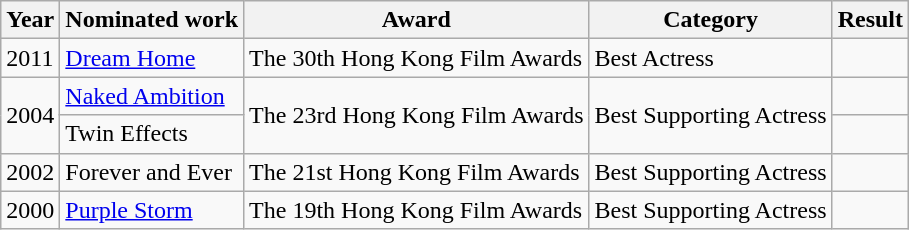<table class="wikitable">
<tr>
<th>Year</th>
<th>Nominated work</th>
<th>Award</th>
<th>Category</th>
<th>Result</th>
</tr>
<tr>
<td>2011</td>
<td><a href='#'>Dream Home</a></td>
<td>The 30th Hong Kong Film Awards</td>
<td>Best Actress</td>
<td></td>
</tr>
<tr>
<td rowspan="2">2004</td>
<td><a href='#'>Naked Ambition</a></td>
<td rowspan="2">The 23rd Hong Kong Film Awards</td>
<td rowspan="2">Best Supporting Actress</td>
<td></td>
</tr>
<tr>
<td>Twin Effects</td>
<td></td>
</tr>
<tr>
<td>2002</td>
<td>Forever and Ever</td>
<td>The 21st Hong Kong Film Awards</td>
<td>Best Supporting Actress</td>
<td></td>
</tr>
<tr>
<td>2000</td>
<td><a href='#'>Purple Storm</a></td>
<td>The 19th Hong Kong Film Awards</td>
<td>Best Supporting Actress</td>
<td></td>
</tr>
</table>
